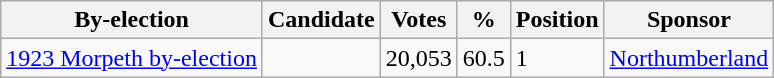<table class="wikitable sortable">
<tr>
<th>By-election</th>
<th>Candidate</th>
<th>Votes</th>
<th>%</th>
<th>Position</th>
<th>Sponsor</th>
</tr>
<tr>
<td><a href='#'>1923 Morpeth by-election</a></td>
<td></td>
<td>20,053</td>
<td>60.5</td>
<td>1</td>
<td><a href='#'>Northumberland</a></td>
</tr>
</table>
